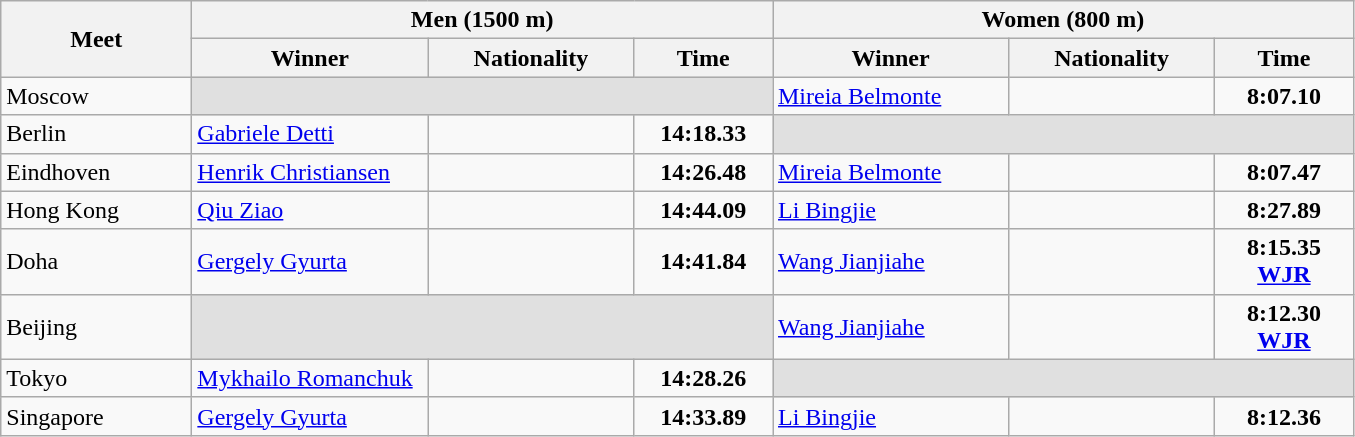<table class="wikitable">
<tr>
<th width=120 rowspan="2">Meet</th>
<th colspan="3">Men (1500 m)</th>
<th colspan="3">Women (800 m)</th>
</tr>
<tr>
<th width=150>Winner</th>
<th width=130>Nationality</th>
<th width=85>Time</th>
<th width=150>Winner</th>
<th width=130>Nationality</th>
<th width=85>Time</th>
</tr>
<tr>
<td>Moscow</td>
<td colspan=3 bgcolor=E0E0E0></td>
<td><a href='#'>Mireia Belmonte</a></td>
<td></td>
<td align=center><strong>8:07.10</strong></td>
</tr>
<tr>
<td>Berlin</td>
<td><a href='#'>Gabriele Detti</a></td>
<td></td>
<td align=center><strong>14:18.33</strong></td>
<td colspan=3 bgcolor=E0E0E0></td>
</tr>
<tr>
<td>Eindhoven</td>
<td><a href='#'>Henrik Christiansen</a></td>
<td></td>
<td align=center><strong>14:26.48</strong></td>
<td><a href='#'>Mireia Belmonte</a></td>
<td></td>
<td align=center><strong>8:07.47</strong></td>
</tr>
<tr>
<td>Hong Kong</td>
<td><a href='#'>Qiu Ziao</a></td>
<td></td>
<td align=center><strong>14:44.09</strong></td>
<td><a href='#'>Li Bingjie</a></td>
<td></td>
<td align=center><strong>8:27.89</strong></td>
</tr>
<tr>
<td>Doha</td>
<td><a href='#'>Gergely Gyurta</a></td>
<td></td>
<td align=center><strong>14:41.84</strong></td>
<td><a href='#'>Wang Jianjiahe</a></td>
<td></td>
<td align=center><strong>8:15.35</strong> <strong><a href='#'>WJR</a></strong></td>
</tr>
<tr>
<td>Beijing</td>
<td colspan=3 bgcolor=e0e0e0></td>
<td><a href='#'>Wang Jianjiahe</a></td>
<td></td>
<td align=center><strong>8:12.30</strong> <strong><a href='#'>WJR</a></strong></td>
</tr>
<tr>
<td>Tokyo</td>
<td><a href='#'>Mykhailo Romanchuk</a></td>
<td></td>
<td align=center><strong>14:28.26</strong></td>
<td colspan="3" bgcolor="e0e0e0"></td>
</tr>
<tr>
<td>Singapore</td>
<td><a href='#'>Gergely Gyurta</a></td>
<td></td>
<td align=center><strong>14:33.89</strong></td>
<td><a href='#'>Li Bingjie</a></td>
<td></td>
<td align=center><strong>8:12.36</strong></td>
</tr>
</table>
